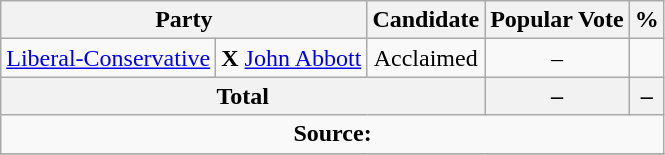<table class="wikitable">
<tr>
<th colspan="2">Party</th>
<th>Candidate</th>
<th>Popular Vote</th>
<th>%</th>
</tr>
<tr>
<td><a href='#'>Liberal-Conservative</a></td>
<td> <strong>X</strong> <a href='#'>John Abbott</a></td>
<td align=center>Acclaimed</td>
<td align=center>–</td>
</tr>
<tr>
<th colspan=3 align=center>Total</th>
<th align=right>–</th>
<th align=right>–</th>
</tr>
<tr>
<td align="center" colspan=5><strong>Source:</strong> </td>
</tr>
<tr>
</tr>
</table>
